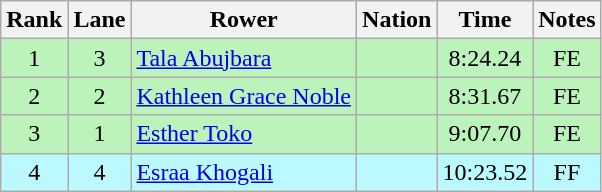<table class="wikitable sortable" style="text-align:center">
<tr>
<th>Rank</th>
<th>Lane</th>
<th>Rower</th>
<th>Nation</th>
<th>Time</th>
<th>Notes</th>
</tr>
<tr bgcolor=bbf3bb>
<td>1</td>
<td>3</td>
<td align=left><a href='#'>Tala Abujbara</a></td>
<td align=left></td>
<td>8:24.24</td>
<td>FE</td>
</tr>
<tr bgcolor=bbf3bb>
<td>2</td>
<td>2</td>
<td align=left><a href='#'>Kathleen Grace Noble</a></td>
<td align=left></td>
<td>8:31.67</td>
<td>FE</td>
</tr>
<tr bgcolor=bbf3bb>
<td>3</td>
<td>1</td>
<td align=left><a href='#'>Esther Toko</a></td>
<td align=left></td>
<td>9:07.70</td>
<td>FE</td>
</tr>
<tr bgcolor=bbf9ff>
<td>4</td>
<td>4</td>
<td align=left><a href='#'>Esraa Khogali</a></td>
<td align=left></td>
<td>10:23.52</td>
<td>FF</td>
</tr>
</table>
